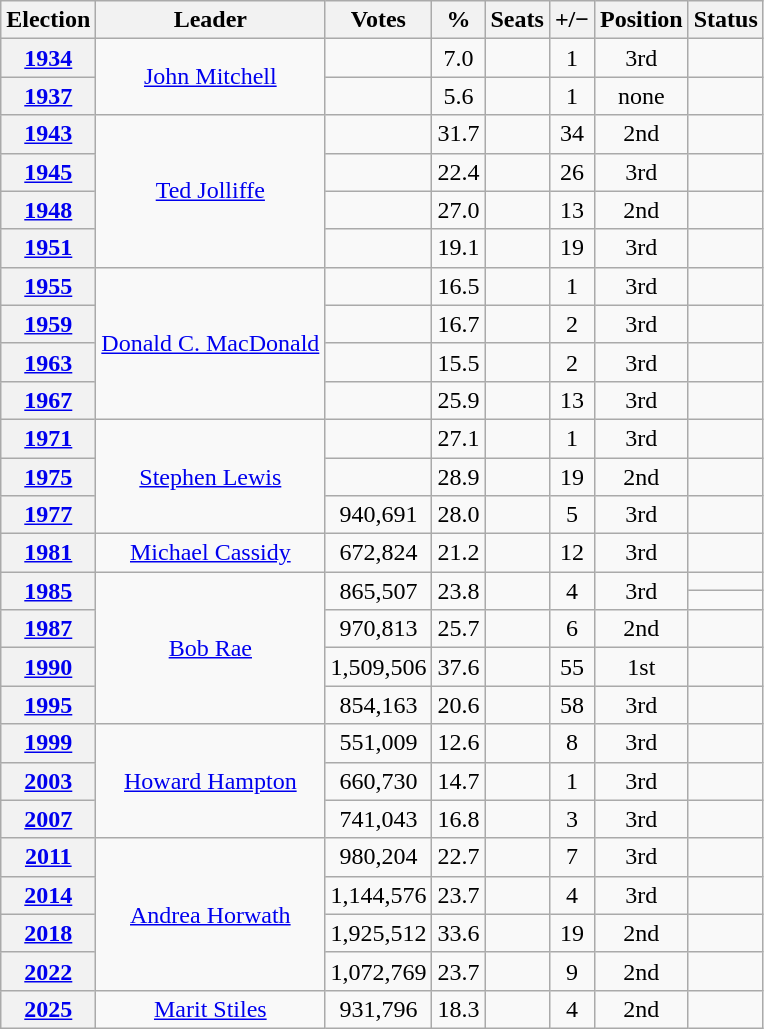<table class=wikitable style="text-align: center;">
<tr>
<th>Election</th>
<th>Leader</th>
<th>Votes</th>
<th>%</th>
<th>Seats</th>
<th>+/−</th>
<th>Position</th>
<th>Status</th>
</tr>
<tr>
<th><a href='#'>1934</a></th>
<td rowspan=2><a href='#'>John Mitchell</a></td>
<td></td>
<td>7.0</td>
<td></td>
<td> 1</td>
<td> 3rd</td>
<td></td>
</tr>
<tr>
<th><a href='#'>1937</a></th>
<td></td>
<td>5.6</td>
<td></td>
<td> 1</td>
<td> none</td>
<td></td>
</tr>
<tr>
<th><a href='#'>1943</a></th>
<td rowspan=4><a href='#'>Ted Jolliffe</a></td>
<td></td>
<td>31.7</td>
<td></td>
<td> 34</td>
<td> 2nd</td>
<td></td>
</tr>
<tr>
<th><a href='#'>1945</a></th>
<td></td>
<td>22.4</td>
<td></td>
<td> 26</td>
<td> 3rd</td>
<td></td>
</tr>
<tr>
<th><a href='#'>1948</a></th>
<td></td>
<td>27.0</td>
<td></td>
<td> 13</td>
<td> 2nd</td>
<td></td>
</tr>
<tr>
<th><a href='#'>1951</a></th>
<td></td>
<td>19.1</td>
<td></td>
<td> 19</td>
<td> 3rd</td>
<td></td>
</tr>
<tr>
<th><a href='#'>1955</a></th>
<td rowspan=4><a href='#'>Donald C. MacDonald</a></td>
<td></td>
<td>16.5</td>
<td></td>
<td> 1</td>
<td> 3rd</td>
<td></td>
</tr>
<tr>
<th><a href='#'>1959</a></th>
<td></td>
<td>16.7</td>
<td></td>
<td> 2</td>
<td> 3rd</td>
<td></td>
</tr>
<tr>
<th><a href='#'>1963</a></th>
<td></td>
<td>15.5</td>
<td></td>
<td> 2</td>
<td> 3rd</td>
<td></td>
</tr>
<tr>
<th><a href='#'>1967</a></th>
<td></td>
<td>25.9</td>
<td></td>
<td> 13</td>
<td> 3rd</td>
<td></td>
</tr>
<tr>
<th><a href='#'>1971</a></th>
<td rowspan=3><a href='#'>Stephen Lewis</a></td>
<td></td>
<td>27.1</td>
<td></td>
<td> 1</td>
<td> 3rd</td>
<td></td>
</tr>
<tr>
<th><a href='#'>1975</a></th>
<td></td>
<td>28.9</td>
<td></td>
<td> 19</td>
<td> 2nd</td>
<td></td>
</tr>
<tr>
<th><a href='#'>1977</a></th>
<td>940,691</td>
<td>28.0</td>
<td></td>
<td> 5</td>
<td> 3rd</td>
<td></td>
</tr>
<tr>
<th><a href='#'>1981</a></th>
<td><a href='#'>Michael Cassidy</a></td>
<td>672,824</td>
<td>21.2</td>
<td></td>
<td> 12</td>
<td> 3rd</td>
<td></td>
</tr>
<tr>
<th rowspan="2"><a href='#'>1985</a></th>
<td rowspan="5"><a href='#'>Bob Rae</a></td>
<td rowspan="2">865,507</td>
<td rowspan="2">23.8</td>
<td rowspan="2"></td>
<td rowspan="2"> 4</td>
<td rowspan="2"> 3rd</td>
<td></td>
</tr>
<tr>
<td></td>
</tr>
<tr>
<th><a href='#'>1987</a></th>
<td>970,813</td>
<td>25.7</td>
<td></td>
<td> 6</td>
<td> 2nd</td>
<td></td>
</tr>
<tr>
<th><a href='#'>1990</a></th>
<td>1,509,506</td>
<td>37.6</td>
<td></td>
<td> 55</td>
<td> 1st</td>
<td></td>
</tr>
<tr>
<th><a href='#'>1995</a></th>
<td>854,163</td>
<td>20.6</td>
<td></td>
<td> 58</td>
<td> 3rd</td>
<td></td>
</tr>
<tr>
<th><a href='#'>1999</a></th>
<td rowspan=3><a href='#'>Howard Hampton</a></td>
<td>551,009</td>
<td>12.6</td>
<td></td>
<td> 8</td>
<td> 3rd</td>
<td></td>
</tr>
<tr>
<th><a href='#'>2003</a></th>
<td>660,730</td>
<td>14.7</td>
<td></td>
<td> 1</td>
<td> 3rd</td>
<td></td>
</tr>
<tr>
<th><a href='#'>2007</a></th>
<td>741,043</td>
<td>16.8</td>
<td></td>
<td> 3</td>
<td> 3rd</td>
<td></td>
</tr>
<tr>
<th><a href='#'>2011</a></th>
<td rowspan=4><a href='#'>Andrea Horwath</a></td>
<td>980,204</td>
<td>22.7</td>
<td></td>
<td> 7</td>
<td> 3rd</td>
<td></td>
</tr>
<tr>
<th><a href='#'>2014</a></th>
<td>1,144,576</td>
<td>23.7</td>
<td></td>
<td> 4</td>
<td> 3rd</td>
<td></td>
</tr>
<tr>
<th><a href='#'>2018</a></th>
<td>1,925,512</td>
<td>33.6</td>
<td></td>
<td> 19</td>
<td> 2nd</td>
<td></td>
</tr>
<tr>
<th><a href='#'>2022</a></th>
<td>1,072,769</td>
<td>23.7</td>
<td></td>
<td> 9</td>
<td> 2nd</td>
<td></td>
</tr>
<tr>
<th><a href='#'>2025</a></th>
<td><a href='#'>Marit Stiles</a></td>
<td>931,796</td>
<td>18.3</td>
<td></td>
<td> 4</td>
<td> 2nd</td>
<td></td>
</tr>
</table>
